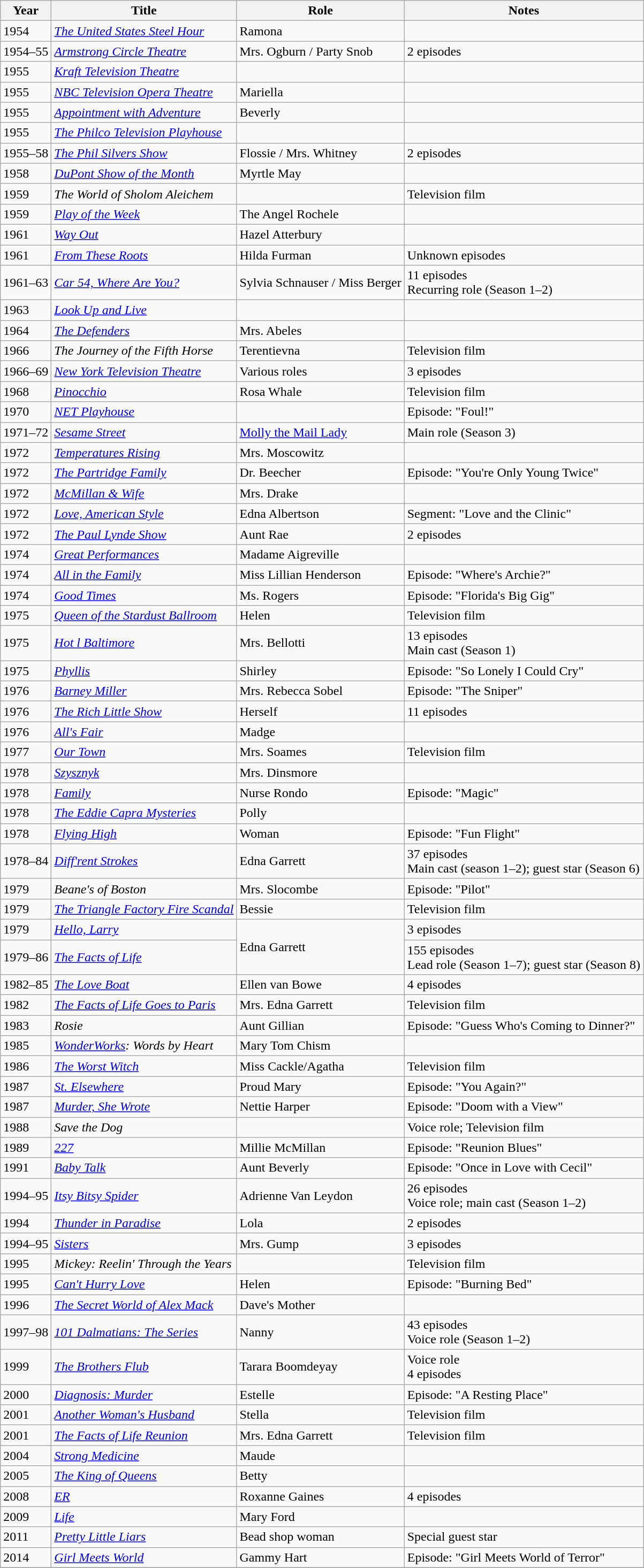<table class="wikitable sortable">
<tr>
<th>Year</th>
<th>Title</th>
<th>Role</th>
<th class="unsortable">Notes</th>
</tr>
<tr>
<td>1954</td>
<td><em><a href='#'>The United States Steel Hour</a></em></td>
<td>Ramona</td>
<td></td>
</tr>
<tr>
<td>1954–55</td>
<td><em><a href='#'>Armstrong Circle Theatre</a></em></td>
<td>Mrs. Ogburn / Party Snob</td>
<td>2 episodes</td>
</tr>
<tr>
<td>1955</td>
<td><em><a href='#'>Kraft Television Theatre</a></em></td>
<td></td>
<td></td>
</tr>
<tr>
<td>1955</td>
<td><em><a href='#'>NBC Television Opera Theatre</a></em></td>
<td>Mariella</td>
<td></td>
</tr>
<tr>
<td>1955</td>
<td><em><a href='#'>Appointment with Adventure</a></em></td>
<td>Beverly</td>
<td></td>
</tr>
<tr>
<td>1955</td>
<td><em><a href='#'>The Philco Television Playhouse</a></em></td>
<td></td>
<td></td>
</tr>
<tr>
<td>1955–58</td>
<td><em><a href='#'>The Phil Silvers Show</a></em></td>
<td>Flossie / Mrs. Whitney</td>
<td>2 episodes</td>
</tr>
<tr>
<td>1958</td>
<td><em><a href='#'>DuPont Show of the Month</a></em></td>
<td>Myrtle May</td>
<td></td>
</tr>
<tr>
<td>1959</td>
<td><em>The World of Sholom Aleichem</em></td>
<td></td>
<td>Television film</td>
</tr>
<tr>
<td>1959</td>
<td><em><a href='#'>Play of the Week</a></em></td>
<td>The Angel Rochele</td>
<td></td>
</tr>
<tr>
<td>1961</td>
<td><em><a href='#'>Way Out</a></em></td>
<td>Hazel Atterbury</td>
<td></td>
</tr>
<tr>
<td>1961</td>
<td><em><a href='#'>From These Roots</a></em></td>
<td>Hilda Furman</td>
<td>Unknown episodes</td>
</tr>
<tr>
<td>1961–63</td>
<td><em><a href='#'>Car 54, Where Are You?</a></em></td>
<td>Sylvia Schnauser / Miss Berger</td>
<td>11 episodes<br>Recurring role (Season 1–2)</td>
</tr>
<tr>
<td>1963</td>
<td><em><a href='#'>Look Up and Live</a></em></td>
<td></td>
<td></td>
</tr>
<tr>
<td>1964</td>
<td><em><a href='#'>The Defenders</a></em></td>
<td>Mrs. Abeles</td>
<td></td>
</tr>
<tr>
<td>1966</td>
<td><em>The Journey of the Fifth Horse</em></td>
<td>Terentievna</td>
<td>Television film</td>
</tr>
<tr>
<td>1966–69</td>
<td><em><a href='#'>New York Television Theatre</a></em></td>
<td>Various roles</td>
<td>3 episodes</td>
</tr>
<tr>
<td>1968</td>
<td><em><a href='#'>Pinocchio</a></em></td>
<td>Rosa Whale</td>
<td>Television film</td>
</tr>
<tr>
<td>1970</td>
<td><em><a href='#'>NET Playhouse</a></em></td>
<td></td>
<td>Episode: "Foul!"</td>
</tr>
<tr>
<td>1971–72</td>
<td><em><a href='#'>Sesame Street</a></em></td>
<td><a href='#'>Molly the Mail Lady</a></td>
<td>Main role (Season 3)</td>
</tr>
<tr>
<td>1972</td>
<td><em><a href='#'>Temperatures Rising</a></em></td>
<td>Mrs. Moscowitz</td>
<td></td>
</tr>
<tr>
<td>1972</td>
<td><em><a href='#'>The Partridge Family</a></em></td>
<td>Dr. Beecher</td>
<td>Episode: "You're Only Young Twice"</td>
</tr>
<tr>
<td>1972</td>
<td><em><a href='#'>McMillan & Wife</a></em></td>
<td>Mrs. Drake</td>
<td></td>
</tr>
<tr>
<td>1972</td>
<td><em><a href='#'>Love, American Style</a></em></td>
<td>Edna Albertson</td>
<td>Segment: "Love and the Clinic"</td>
</tr>
<tr>
<td>1972</td>
<td><em><a href='#'>The Paul Lynde Show</a></em></td>
<td>Aunt Rae</td>
<td>2 episodes</td>
</tr>
<tr>
<td>1974</td>
<td><em><a href='#'>Great Performances</a></em></td>
<td>Madame Aigreville</td>
<td></td>
</tr>
<tr>
<td>1974</td>
<td><em><a href='#'>All in the Family</a></em></td>
<td>Miss Lillian Henderson</td>
<td>Episode: "Where's Archie?"</td>
</tr>
<tr>
<td>1974</td>
<td><em><a href='#'>Good Times</a></em></td>
<td>Ms. Rogers</td>
<td>Episode: "Florida's Big Gig"</td>
</tr>
<tr>
<td>1975</td>
<td><em><a href='#'>Queen of the Stardust Ballroom</a></em></td>
<td>Helen</td>
<td>Television film</td>
</tr>
<tr>
<td>1975</td>
<td><em><a href='#'>Hot l Baltimore</a></em></td>
<td>Mrs. Bellotti</td>
<td>13 episodes<br>Main cast (Season 1)</td>
</tr>
<tr>
<td>1975</td>
<td><em><a href='#'>Phyllis</a></em></td>
<td>Shirley</td>
<td>Episode: "So Lonely I Could Cry"</td>
</tr>
<tr>
<td>1976</td>
<td><em><a href='#'>Barney Miller</a></em></td>
<td>Mrs. Rebecca Sobel</td>
<td>Episode: "The Sniper"</td>
</tr>
<tr>
<td>1976</td>
<td><em><a href='#'>The Rich Little Show</a></em></td>
<td>Herself</td>
<td>11 episodes</td>
</tr>
<tr>
<td>1976</td>
<td><em><a href='#'>All's Fair</a></em></td>
<td>Madge</td>
<td></td>
</tr>
<tr>
<td>1977</td>
<td><em><a href='#'>Our Town</a></em></td>
<td>Mrs. Soames</td>
<td>Television film</td>
</tr>
<tr>
<td>1978</td>
<td><em><a href='#'>Szysznyk</a></em></td>
<td>Mrs. Dinsmore</td>
<td></td>
</tr>
<tr>
<td>1978</td>
<td><em><a href='#'>Family</a></em></td>
<td>Nurse Rondo</td>
<td>Episode: "Magic"</td>
</tr>
<tr>
<td>1978</td>
<td><em><a href='#'>The Eddie Capra Mysteries</a></em></td>
<td>Polly</td>
<td></td>
</tr>
<tr>
<td>1978</td>
<td><em><a href='#'>Flying High</a></em></td>
<td>Woman</td>
<td>Episode: "Fun Flight"</td>
</tr>
<tr>
<td>1978–84</td>
<td><em><a href='#'>Diff'rent Strokes</a></em></td>
<td>Edna Garrett</td>
<td>37 episodes<br>Main cast (season 1–2); guest star (Season 6)</td>
</tr>
<tr>
<td>1979</td>
<td><em>Beane's of Boston</em></td>
<td>Mrs. Slocombe</td>
<td>Episode: "Pilot"</td>
</tr>
<tr>
<td>1979</td>
<td><em><a href='#'>The Triangle Factory Fire Scandal</a></em></td>
<td>Bessie</td>
<td>Television film</td>
</tr>
<tr>
<td>1979</td>
<td><em><a href='#'>Hello, Larry</a></em></td>
<td rowspan=2>Edna Garrett</td>
<td>3 episodes</td>
</tr>
<tr>
<td>1979–86</td>
<td><em><a href='#'>The Facts of Life</a></em></td>
<td>155 episodes<br>Lead role (Season 1–7); guest star (Season 8)</td>
</tr>
<tr>
<td>1982–85</td>
<td><em><a href='#'>The Love Boat</a></em></td>
<td>Ellen van Bowe</td>
<td>4 episodes</td>
</tr>
<tr>
<td>1982</td>
<td><em><a href='#'>The Facts of Life Goes to Paris</a></em></td>
<td>Mrs. Edna Garrett</td>
<td>Television film</td>
</tr>
<tr>
<td>1983</td>
<td><em>Rosie</em></td>
<td>Aunt Gillian</td>
<td>Episode: "Guess Who's Coming to Dinner?"</td>
</tr>
<tr>
<td>1985</td>
<td><em><a href='#'>WonderWorks</a>: Words by Heart</em></td>
<td>Mary Tom Chism</td>
<td></td>
</tr>
<tr>
<td>1986</td>
<td><em><a href='#'>The Worst Witch</a></em></td>
<td>Miss Cackle/Agatha</td>
<td>Television film</td>
</tr>
<tr>
<td>1987</td>
<td><em><a href='#'>St. Elsewhere</a></em></td>
<td>Proud Mary</td>
<td>Episode: "You Again?"</td>
</tr>
<tr>
<td>1987</td>
<td><em><a href='#'>Murder, She Wrote</a></em></td>
<td>Nettie Harper</td>
<td>Episode: "Doom with a View"</td>
</tr>
<tr>
<td>1988</td>
<td><em>Save the Dog</em></td>
<td></td>
<td>Voice role; Television film</td>
</tr>
<tr>
<td>1989</td>
<td><em><a href='#'>227</a></em></td>
<td>Millie McMillan</td>
<td>Episode: "Reunion Blues"</td>
</tr>
<tr>
<td>1991</td>
<td><em><a href='#'>Baby Talk</a></em></td>
<td>Aunt Beverly</td>
<td>Episode: "Once in Love with Cecil"</td>
</tr>
<tr>
<td>1994–95</td>
<td><em><a href='#'>Itsy Bitsy Spider</a></em></td>
<td>Adrienne Van Leydon</td>
<td>26 episodes<br>Voice role; main cast (Season 1–2)</td>
</tr>
<tr>
<td>1994</td>
<td><em><a href='#'>Thunder in Paradise</a></em></td>
<td>Lola</td>
<td>2 episodes</td>
</tr>
<tr>
<td>1994–95</td>
<td><em><a href='#'>Sisters</a></em></td>
<td>Mrs. Gump</td>
<td>3 episodes</td>
</tr>
<tr>
<td>1995</td>
<td><em>Mickey: Reelin' Through the Years</em></td>
<td></td>
<td>Television film</td>
</tr>
<tr>
<td>1995</td>
<td><em><a href='#'>Can't Hurry Love</a></em></td>
<td>Helen</td>
<td>Episode: "Burning Bed"</td>
</tr>
<tr>
<td>1996</td>
<td><em><a href='#'>The Secret World of Alex Mack</a></em></td>
<td>Dave's Mother</td>
<td></td>
</tr>
<tr>
<td>1997–98</td>
<td><em><a href='#'>101 Dalmatians: The Series</a></em></td>
<td>Nanny</td>
<td>43 episodes<br>Voice role (Season 1–2)</td>
</tr>
<tr>
<td>1999</td>
<td><em><a href='#'>The Brothers Flub</a></em></td>
<td>Tarara Boomdeyay</td>
<td>Voice role<br>4 episodes</td>
</tr>
<tr>
<td>2000</td>
<td><em><a href='#'>Diagnosis: Murder</a></em></td>
<td>Estelle</td>
<td>Episode: "A Resting Place"</td>
</tr>
<tr>
<td>2001</td>
<td><em><a href='#'>Another Woman's Husband</a></em></td>
<td>Stella</td>
<td>Television film</td>
</tr>
<tr>
<td>2001</td>
<td><em><a href='#'>The Facts of Life Reunion</a></em></td>
<td>Mrs. Edna Garrett</td>
<td>Television film</td>
</tr>
<tr>
<td>2004</td>
<td><em><a href='#'>Strong Medicine</a></em></td>
<td>Maude</td>
<td></td>
</tr>
<tr>
<td>2005</td>
<td><em><a href='#'>The King of Queens</a></em></td>
<td>Betty</td>
<td></td>
</tr>
<tr>
<td>2008</td>
<td><em><a href='#'>ER</a></em></td>
<td>Roxanne Gaines</td>
<td>4 episodes</td>
</tr>
<tr>
<td>2009</td>
<td><em><a href='#'>Life</a></em></td>
<td>Mary Ford</td>
<td></td>
</tr>
<tr>
<td>2011</td>
<td><em><a href='#'>Pretty Little Liars</a></em></td>
<td>Bead shop woman</td>
<td>Special guest star</td>
</tr>
<tr>
<td>2014</td>
<td><em><a href='#'>Girl Meets World</a></em></td>
<td>Gammy Hart</td>
<td>Episode: "Girl Meets World of Terror"</td>
</tr>
<tr>
</tr>
</table>
